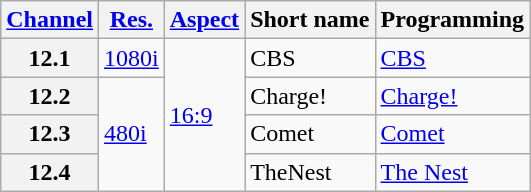<table class="wikitable">
<tr>
<th scope = "col"><a href='#'>Channel</a></th>
<th scope = "col"><a href='#'>Res.</a></th>
<th scope = "col"><a href='#'>Aspect</a></th>
<th scope = "col">Short name</th>
<th scope = "col">Programming</th>
</tr>
<tr>
<th scope = "row">12.1</th>
<td><a href='#'>1080i</a></td>
<td rowspan="4"><a href='#'>16:9</a></td>
<td>CBS</td>
<td><a href='#'>CBS</a></td>
</tr>
<tr>
<th scope = "row">12.2</th>
<td rowspan="3"><a href='#'>480i</a></td>
<td>Charge!</td>
<td><a href='#'>Charge!</a></td>
</tr>
<tr>
<th scope = "row">12.3</th>
<td>Comet</td>
<td><a href='#'>Comet</a></td>
</tr>
<tr>
<th scope = "row">12.4</th>
<td>TheNest</td>
<td><a href='#'>The Nest</a></td>
</tr>
</table>
